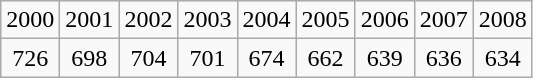<table class="wikitable" style="text-align:center">
<tr>
<td>2000</td>
<td>2001</td>
<td>2002</td>
<td>2003</td>
<td>2004</td>
<td>2005</td>
<td>2006</td>
<td>2007</td>
<td>2008</td>
</tr>
<tr>
<td>726</td>
<td>698</td>
<td>704</td>
<td>701</td>
<td>674</td>
<td>662</td>
<td>639</td>
<td>636</td>
<td>634</td>
</tr>
</table>
